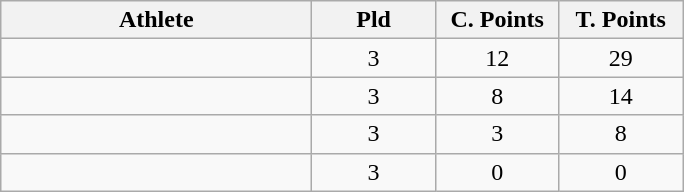<table class="wikitable" style="text-align:center">
<tr>
<th width=200>Athlete</th>
<th width=75>Pld</th>
<th width=75>C. Points</th>
<th width=75>T. Points</th>
</tr>
<tr>
<td style="text-align:left"></td>
<td>3</td>
<td>12</td>
<td>29</td>
</tr>
<tr>
<td style="text-align:left"></td>
<td>3</td>
<td>8</td>
<td>14</td>
</tr>
<tr>
<td style="text-align:left"></td>
<td>3</td>
<td>3</td>
<td>8</td>
</tr>
<tr>
<td style="text-align:left"></td>
<td>3</td>
<td>0</td>
<td>0</td>
</tr>
</table>
